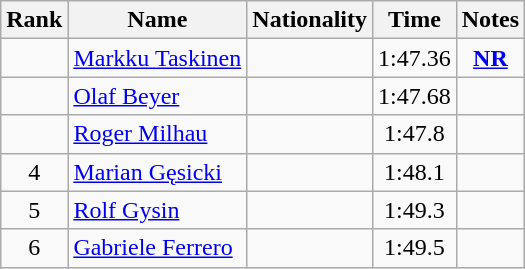<table class="wikitable sortable" style="text-align:center">
<tr>
<th>Rank</th>
<th>Name</th>
<th>Nationality</th>
<th>Time</th>
<th>Notes</th>
</tr>
<tr>
<td></td>
<td align="left"><a href='#'>Markku Taskinen</a></td>
<td align=left></td>
<td>1:47.36</td>
<td><strong><a href='#'>NR</a></strong></td>
</tr>
<tr>
<td></td>
<td align="left"><a href='#'>Olaf Beyer</a></td>
<td align=left></td>
<td>1:47.68</td>
<td></td>
</tr>
<tr>
<td></td>
<td align="left"><a href='#'>Roger Milhau</a></td>
<td align=left></td>
<td>1:47.8</td>
<td></td>
</tr>
<tr>
<td>4</td>
<td align="left"><a href='#'>Marian Gęsicki</a></td>
<td align=left></td>
<td>1:48.1</td>
<td></td>
</tr>
<tr>
<td>5</td>
<td align="left"><a href='#'>Rolf Gysin</a></td>
<td align=left></td>
<td>1:49.3</td>
<td></td>
</tr>
<tr>
<td>6</td>
<td align="left"><a href='#'>Gabriele Ferrero</a></td>
<td align=left></td>
<td>1:49.5</td>
<td></td>
</tr>
</table>
